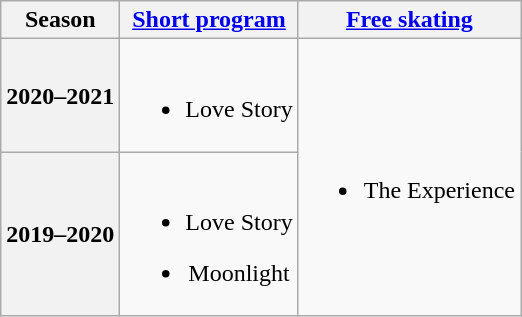<table class=wikitable style=text-align:center>
<tr>
<th>Season</th>
<th><a href='#'>Short program</a></th>
<th><a href='#'>Free skating</a></th>
</tr>
<tr>
<th>2020–2021<br></th>
<td><br><ul><li>Love Story<br></li></ul></td>
<td rowspan=2><br><ul><li>The Experience<br></li></ul></td>
</tr>
<tr>
<th>2019–2020<br></th>
<td><br><ul><li>Love Story<br></li></ul><ul><li>Moonlight<br></li></ul></td>
</tr>
</table>
